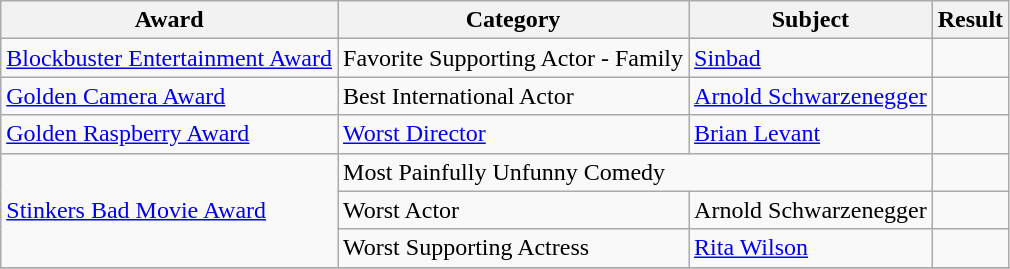<table class="wikitable">
<tr>
<th>Award</th>
<th>Category</th>
<th>Subject</th>
<th>Result</th>
</tr>
<tr>
<td><a href='#'>Blockbuster Entertainment Award</a></td>
<td>Favorite Supporting Actor - Family</td>
<td><a href='#'>Sinbad</a></td>
<td></td>
</tr>
<tr>
<td><a href='#'>Golden Camera Award</a></td>
<td>Best International Actor</td>
<td><a href='#'>Arnold Schwarzenegger</a></td>
<td></td>
</tr>
<tr>
<td><a href='#'>Golden Raspberry Award</a></td>
<td><a href='#'>Worst Director</a></td>
<td><a href='#'>Brian Levant</a></td>
<td></td>
</tr>
<tr>
<td rowspan=3><a href='#'>Stinkers Bad Movie Award</a></td>
<td colspan=2>Most Painfully Unfunny Comedy</td>
<td></td>
</tr>
<tr>
<td>Worst Actor</td>
<td>Arnold Schwarzenegger</td>
<td></td>
</tr>
<tr>
<td>Worst Supporting Actress</td>
<td><a href='#'>Rita Wilson</a></td>
<td></td>
</tr>
<tr>
</tr>
</table>
